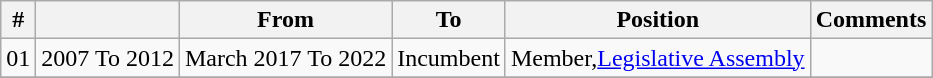<table class="wikitable sortable">
<tr>
<th>#</th>
<th></th>
<th>From</th>
<th>To</th>
<th>Position</th>
<th>Comments</th>
</tr>
<tr>
<td>01</td>
<td>2007 To 2012</td>
<td>March 2017 To 2022</td>
<td>Incumbent</td>
<td>Member,<a href='#'>Legislative Assembly</a></td>
<td></td>
</tr>
<tr>
</tr>
</table>
